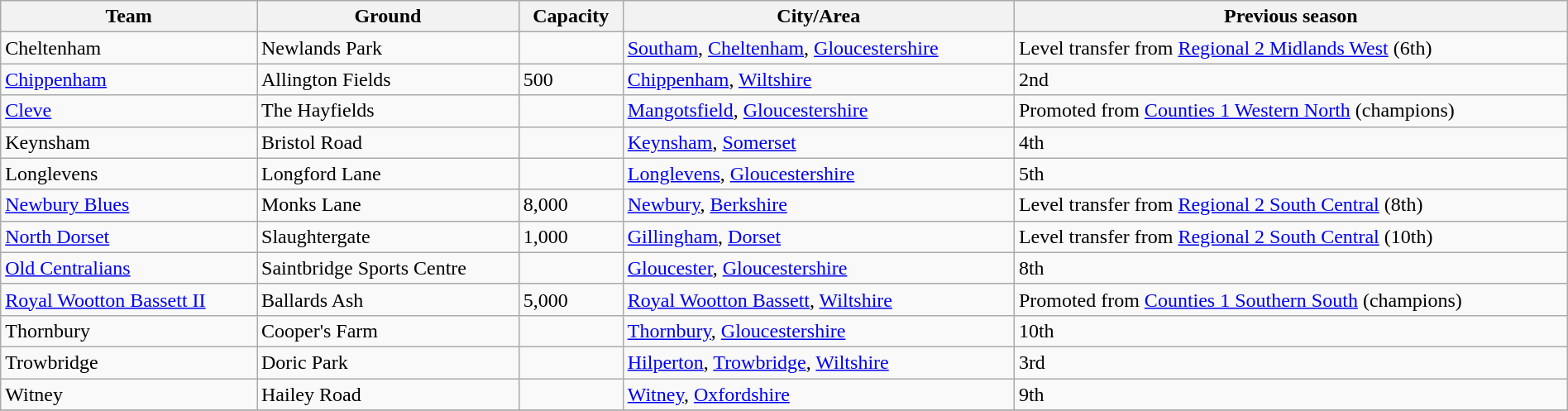<table class="wikitable sortable" width=100%>
<tr>
<th>Team</th>
<th>Ground</th>
<th>Capacity</th>
<th>City/Area</th>
<th>Previous season</th>
</tr>
<tr>
<td>Cheltenham</td>
<td>Newlands Park</td>
<td></td>
<td><a href='#'>Southam</a>, <a href='#'>Cheltenham</a>, <a href='#'>Gloucestershire</a></td>
<td>Level transfer from <a href='#'>Regional 2 Midlands West</a> (6th)</td>
</tr>
<tr>
<td><a href='#'>Chippenham</a></td>
<td>Allington Fields</td>
<td>500</td>
<td><a href='#'>Chippenham</a>, <a href='#'>Wiltshire</a></td>
<td>2nd</td>
</tr>
<tr>
<td><a href='#'>Cleve</a></td>
<td>The Hayfields</td>
<td></td>
<td><a href='#'>Mangotsfield</a>, <a href='#'>Gloucestershire</a></td>
<td>Promoted from <a href='#'>Counties 1 Western North</a> (champions)</td>
</tr>
<tr>
<td>Keynsham</td>
<td>Bristol Road</td>
<td></td>
<td><a href='#'>Keynsham</a>, <a href='#'>Somerset</a></td>
<td>4th</td>
</tr>
<tr>
<td>Longlevens</td>
<td>Longford Lane</td>
<td></td>
<td><a href='#'>Longlevens</a>, <a href='#'>Gloucestershire</a></td>
<td>5th</td>
</tr>
<tr>
<td><a href='#'>Newbury Blues</a></td>
<td>Monks Lane</td>
<td>8,000</td>
<td><a href='#'>Newbury</a>, <a href='#'>Berkshire</a></td>
<td>Level transfer from <a href='#'>Regional 2 South Central</a> (8th)</td>
</tr>
<tr>
<td><a href='#'>North Dorset</a></td>
<td>Slaughtergate</td>
<td>1,000</td>
<td><a href='#'>Gillingham</a>, <a href='#'>Dorset</a></td>
<td>Level transfer from <a href='#'>Regional 2 South Central</a> (10th)</td>
</tr>
<tr>
<td><a href='#'>Old Centralians</a></td>
<td>Saintbridge Sports Centre</td>
<td></td>
<td><a href='#'>Gloucester</a>, <a href='#'>Gloucestershire</a></td>
<td>8th</td>
</tr>
<tr>
<td><a href='#'>Royal Wootton Bassett II</a></td>
<td>Ballards Ash</td>
<td>5,000</td>
<td><a href='#'>Royal Wootton Bassett</a>, <a href='#'>Wiltshire</a></td>
<td>Promoted from <a href='#'>Counties 1 Southern South</a> (champions)</td>
</tr>
<tr>
<td>Thornbury</td>
<td>Cooper's Farm</td>
<td></td>
<td><a href='#'>Thornbury</a>, <a href='#'>Gloucestershire</a></td>
<td>10th</td>
</tr>
<tr>
<td>Trowbridge</td>
<td>Doric Park</td>
<td></td>
<td><a href='#'>Hilperton</a>, <a href='#'>Trowbridge</a>, <a href='#'>Wiltshire</a></td>
<td>3rd</td>
</tr>
<tr>
<td>Witney</td>
<td>Hailey Road</td>
<td></td>
<td><a href='#'>Witney</a>, <a href='#'>Oxfordshire</a></td>
<td>9th</td>
</tr>
<tr>
</tr>
</table>
